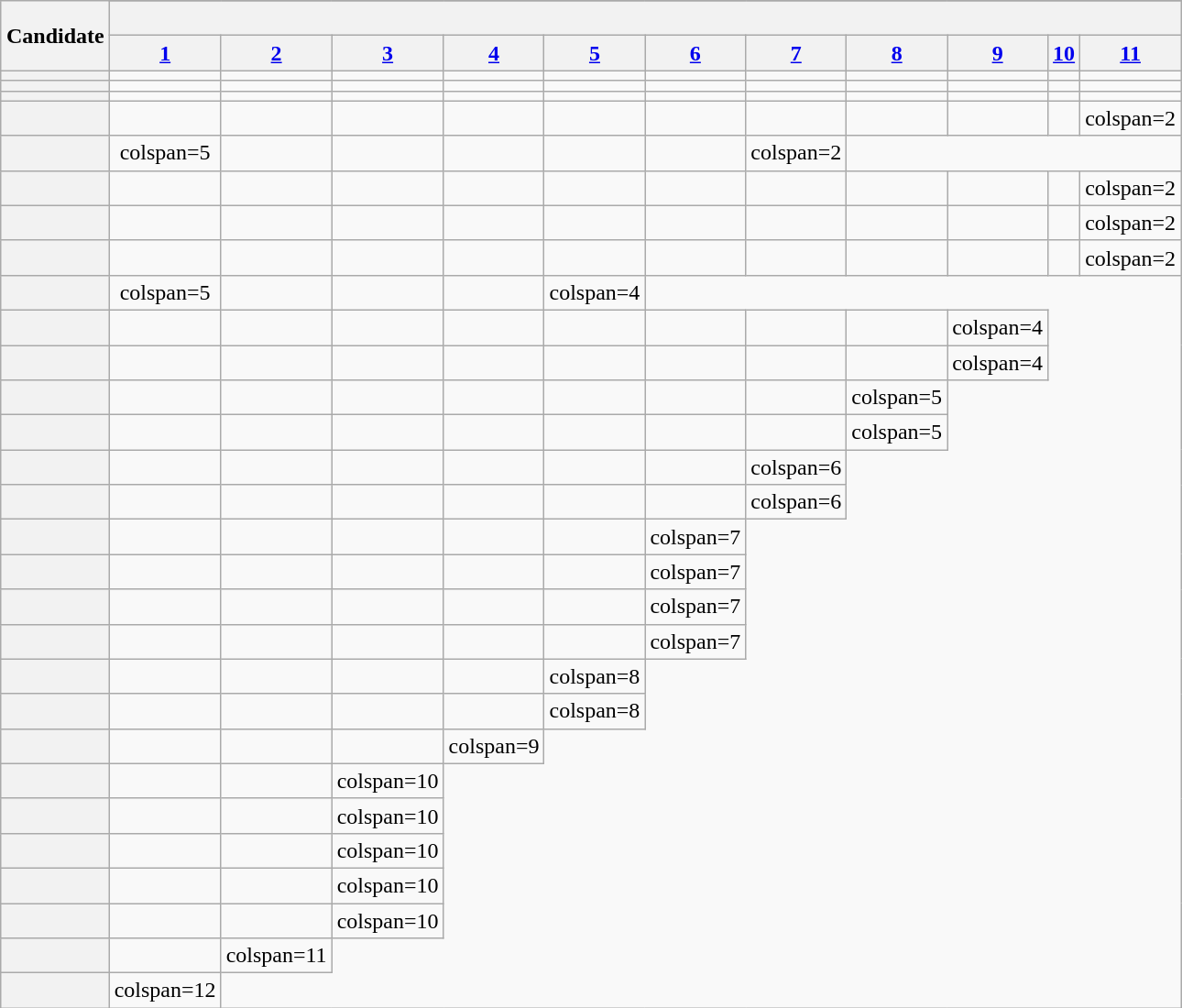<table class="wikitable sortable" style="text-align:center;margin:auto">
<tr>
<th rowspan="3">Candidate</th>
</tr>
<tr>
<th colspan="11" style="color:black; vertical-align:top; text-align:center;" class="table-no"><br>
</th>
</tr>
<tr>
<th><a href='#'>1</a></th>
<th><a href='#'>2</a></th>
<th><a href='#'>3</a></th>
<th><a href='#'>4</a></th>
<th><a href='#'>5</a></th>
<th><a href='#'>6</a></th>
<th><a href='#'>7</a></th>
<th><a href='#'>8</a></th>
<th><a href='#'>9</a></th>
<th><a href='#'>10</a></th>
<th><a href='#'>11</a></th>
</tr>
<tr>
<th nowrap style="text-align:left"></th>
<td></td>
<td></td>
<td></td>
<td></td>
<td></td>
<td></td>
<td></td>
<td></td>
<td></td>
<td></td>
<td></td>
</tr>
<tr>
<th nowrap style="text-align:left"></th>
<td></td>
<td></td>
<td></td>
<td></td>
<td></td>
<td></td>
<td></td>
<td></td>
<td></td>
<td></td>
<td></td>
</tr>
<tr>
<th nowrap style="text-align:left"></th>
<td></td>
<td></td>
<td></td>
<td></td>
<td></td>
<td></td>
<td></td>
<td></td>
<td></td>
<td></td>
<td></td>
</tr>
<tr>
<th nowrap style="text-align:left"></th>
<td></td>
<td></td>
<td></td>
<td></td>
<td></td>
<td></td>
<td></td>
<td></td>
<td></td>
<td></td>
<td>colspan=2 </td>
</tr>
<tr>
<th nowrap style="text-align:left"></th>
<td>colspan=5 </td>
<td></td>
<td></td>
<td></td>
<td></td>
<td></td>
<td>colspan=2 </td>
</tr>
<tr>
<th nowrap style="text-align:left"></th>
<td></td>
<td></td>
<td></td>
<td></td>
<td></td>
<td></td>
<td></td>
<td></td>
<td></td>
<td></td>
<td>colspan=2 </td>
</tr>
<tr>
<th nowrap style="text-align:left"></th>
<td></td>
<td></td>
<td></td>
<td></td>
<td></td>
<td></td>
<td></td>
<td></td>
<td></td>
<td></td>
<td>colspan=2 </td>
</tr>
<tr>
<th nowrap style="text-align:left"></th>
<td></td>
<td></td>
<td></td>
<td></td>
<td></td>
<td></td>
<td></td>
<td></td>
<td></td>
<td></td>
<td>colspan=2 </td>
</tr>
<tr>
<th nowrap style="text-align:left"></th>
<td>colspan=5 </td>
<td></td>
<td></td>
<td></td>
<td>colspan=4 </td>
</tr>
<tr>
<th nowrap style="text-align:left"></th>
<td></td>
<td></td>
<td></td>
<td></td>
<td></td>
<td></td>
<td></td>
<td></td>
<td>colspan=4 </td>
</tr>
<tr>
<th nowrap style="text-align:left"></th>
<td></td>
<td></td>
<td></td>
<td></td>
<td></td>
<td></td>
<td></td>
<td></td>
<td>colspan=4 </td>
</tr>
<tr>
<th nowrap style="text-align:left"></th>
<td></td>
<td></td>
<td></td>
<td></td>
<td></td>
<td></td>
<td></td>
<td>colspan=5 </td>
</tr>
<tr>
<th nowrap style="text-align:left"></th>
<td></td>
<td></td>
<td></td>
<td></td>
<td></td>
<td></td>
<td></td>
<td>colspan=5 </td>
</tr>
<tr>
<th nowrap style="text-align:left"></th>
<td></td>
<td></td>
<td></td>
<td></td>
<td></td>
<td></td>
<td>colspan=6 </td>
</tr>
<tr>
<th nowrap style="text-align:left"></th>
<td></td>
<td></td>
<td></td>
<td></td>
<td></td>
<td></td>
<td>colspan=6 </td>
</tr>
<tr>
<th nowrap style="text-align:left"></th>
<td></td>
<td></td>
<td></td>
<td></td>
<td></td>
<td>colspan=7 </td>
</tr>
<tr>
<th nowrap style="text-align:left"></th>
<td></td>
<td></td>
<td></td>
<td></td>
<td></td>
<td>colspan=7 </td>
</tr>
<tr>
<th nowrap style="text-align:left"></th>
<td></td>
<td></td>
<td></td>
<td></td>
<td></td>
<td>colspan=7 </td>
</tr>
<tr>
<th nowrap style="text-align:left"></th>
<td></td>
<td></td>
<td></td>
<td></td>
<td></td>
<td>colspan=7 </td>
</tr>
<tr>
<th nowrap style="text-align:left"></th>
<td></td>
<td></td>
<td></td>
<td></td>
<td>colspan=8 </td>
</tr>
<tr>
<th nowrap style="text-align:left"></th>
<td></td>
<td></td>
<td></td>
<td></td>
<td>colspan=8 </td>
</tr>
<tr>
<th nowrap style="text-align:left"></th>
<td></td>
<td></td>
<td></td>
<td>colspan=9 </td>
</tr>
<tr>
<th nowrap style="text-align:left"></th>
<td></td>
<td></td>
<td>colspan=10 </td>
</tr>
<tr>
<th nowrap style="text-align:left"></th>
<td></td>
<td></td>
<td>colspan=10 </td>
</tr>
<tr>
<th nowrap style="text-align:left"></th>
<td></td>
<td></td>
<td>colspan=10 </td>
</tr>
<tr>
<th nowrap style="text-align:left"></th>
<td></td>
<td></td>
<td>colspan=10 </td>
</tr>
<tr>
<th nowrap style="text-align:left"></th>
<td></td>
<td></td>
<td>colspan=10 </td>
</tr>
<tr>
<th nowrap style="text-align:left"></th>
<td></td>
<td>colspan=11 </td>
</tr>
<tr>
<th nowrap style="text-align:left"></th>
<td>colspan=12 </td>
</tr>
</table>
